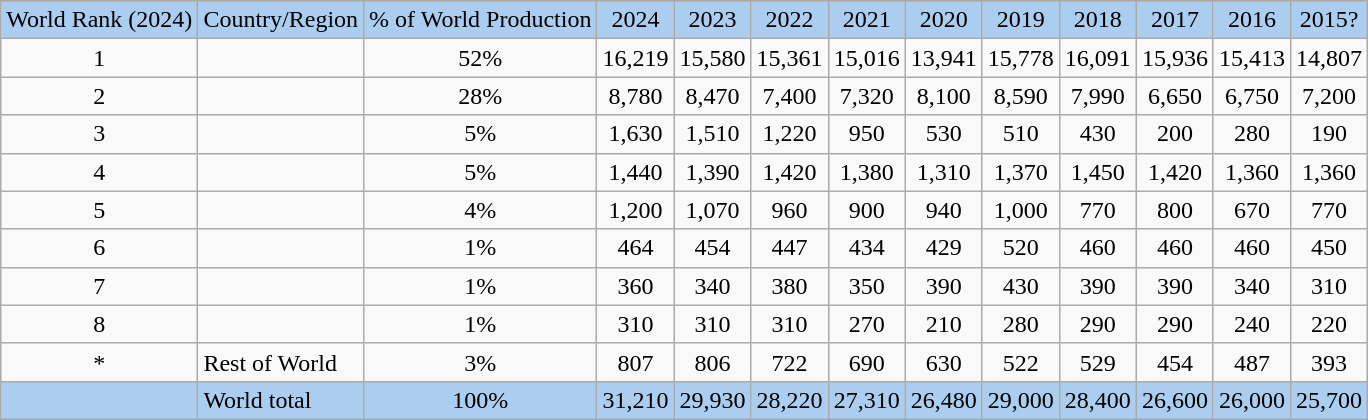<table class="wikitable">
<tr>
</tr>
<tr style="background:#abcdef; text-align:center;">
<td>World Rank (2024)</td>
<td>Country/Region</td>
<td>% of World Production</td>
<td>2024</td>
<td>2023</td>
<td>2022</td>
<td>2021</td>
<td>2020</td>
<td>2019</td>
<td>2018</td>
<td>2017</td>
<td>2016</td>
<td>2015?</td>
</tr>
<tr style="text-align:center;">
<td>1</td>
<td align="left"></td>
<td>52%</td>
<td>16,219</td>
<td>15,580</td>
<td>15,361</td>
<td>15,016</td>
<td>13,941</td>
<td>15,778</td>
<td>16,091</td>
<td>15,936</td>
<td>15,413</td>
<td>14,807</td>
</tr>
<tr style="text-align:center;">
<td>2</td>
<td align="left"></td>
<td>28%</td>
<td>8,780</td>
<td>8,470</td>
<td>7,400</td>
<td>7,320</td>
<td>8,100</td>
<td>8,590</td>
<td>7,990</td>
<td>6,650</td>
<td>6,750</td>
<td>7,200</td>
</tr>
<tr style="text-align:center;">
<td>3</td>
<td align="left"></td>
<td>5%</td>
<td>1,630</td>
<td>1,510</td>
<td>1,220</td>
<td>950</td>
<td>530</td>
<td>510</td>
<td>430</td>
<td>200</td>
<td>280</td>
<td>190</td>
</tr>
<tr style="text-align:center;">
<td>4</td>
<td align="left"></td>
<td>5%</td>
<td>1,440</td>
<td>1,390</td>
<td>1,420</td>
<td>1,380</td>
<td>1,310</td>
<td>1,370</td>
<td>1,450</td>
<td>1,420</td>
<td>1,360</td>
<td>1,360</td>
</tr>
<tr style="text-align:center;">
<td>5</td>
<td align="left"></td>
<td>4%</td>
<td>1,200</td>
<td>1,070</td>
<td>960</td>
<td>900</td>
<td>940</td>
<td>1,000</td>
<td>770</td>
<td>800</td>
<td>670</td>
<td>770</td>
</tr>
<tr style="text-align:center;">
<td>6</td>
<td align="left"></td>
<td>1%</td>
<td>464</td>
<td>454</td>
<td>447</td>
<td>434</td>
<td>429</td>
<td>520</td>
<td>460</td>
<td>460</td>
<td>460</td>
<td>450</td>
</tr>
<tr style="text-align:center;">
<td>7</td>
<td align="left"></td>
<td>1%</td>
<td>360</td>
<td>340</td>
<td>380</td>
<td>350</td>
<td>390</td>
<td>430</td>
<td>390</td>
<td>390</td>
<td>340</td>
<td>310</td>
</tr>
<tr style="text-align:center;">
<td>8</td>
<td align="left"></td>
<td>1%</td>
<td>310</td>
<td>310</td>
<td>310</td>
<td>270</td>
<td>210</td>
<td>280</td>
<td>290</td>
<td>290</td>
<td>240</td>
<td>220</td>
</tr>
<tr style="text-align:center;">
<td>*</td>
<td align="left">Rest of World</td>
<td>3%</td>
<td>807</td>
<td>806</td>
<td>722</td>
<td>690</td>
<td>630</td>
<td>522</td>
<td>529</td>
<td>454</td>
<td>487</td>
<td>393</td>
</tr>
<tr style="background:#abcdef; text-align:center;">
<td></td>
<td align="left">World total</td>
<td>100%</td>
<td>31,210</td>
<td>29,930</td>
<td>28,220</td>
<td>27,310</td>
<td>26,480</td>
<td>29,000</td>
<td>28,400</td>
<td>26,600</td>
<td>26,000</td>
<td>25,700</td>
</tr>
</table>
